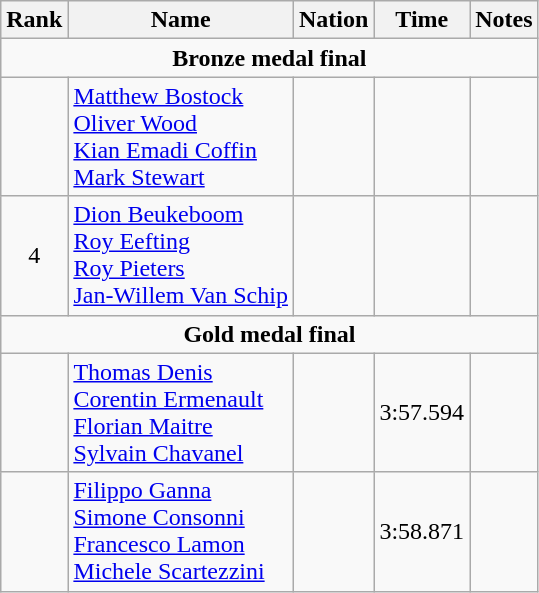<table class="wikitable" style="text-align:center">
<tr>
<th>Rank</th>
<th>Name</th>
<th>Nation</th>
<th>Time</th>
<th>Notes</th>
</tr>
<tr>
<td colspan=5><strong>Bronze medal final</strong></td>
</tr>
<tr>
<td></td>
<td align=left><a href='#'>Matthew Bostock</a><br><a href='#'>Oliver Wood</a><br><a href='#'>Kian Emadi Coffin</a><br><a href='#'>Mark Stewart</a></td>
<td align=left></td>
<td></td>
<td></td>
</tr>
<tr>
<td>4</td>
<td align=left><a href='#'>Dion Beukeboom</a><br><a href='#'>Roy Eefting</a><br><a href='#'>Roy Pieters</a><br><a href='#'>Jan-Willem Van Schip</a></td>
<td align=left></td>
<td></td>
<td></td>
</tr>
<tr>
<td colspan=5><strong>Gold medal final</strong></td>
</tr>
<tr>
<td></td>
<td align=left><a href='#'>Thomas Denis</a><br><a href='#'>Corentin Ermenault</a><br><a href='#'>Florian Maitre</a><br><a href='#'>Sylvain Chavanel</a></td>
<td align=left></td>
<td>3:57.594</td>
<td></td>
</tr>
<tr>
<td></td>
<td align=left><a href='#'>Filippo Ganna</a><br><a href='#'>Simone Consonni</a><br><a href='#'>Francesco Lamon</a><br><a href='#'>Michele Scartezzini</a></td>
<td align=left></td>
<td>3:58.871</td>
<td></td>
</tr>
</table>
